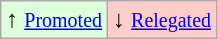<table class="wikitable" align="center">
<tr>
<td style="background:#ddffdd">↑ <small><a href='#'>Promoted</a></small></td>
<td style="background:#ffcccc">↓ <small><a href='#'>Relegated</a></small></td>
</tr>
</table>
